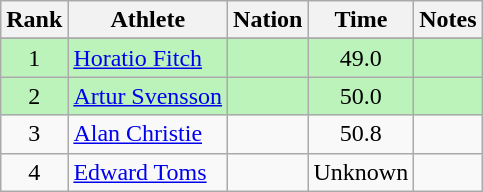<table class="wikitable sortable" style="text-align:center">
<tr>
<th>Rank</th>
<th>Athlete</th>
<th>Nation</th>
<th>Time</th>
<th>Notes</th>
</tr>
<tr>
</tr>
<tr bgcolor=bbf3bb>
<td>1</td>
<td align=left><a href='#'>Horatio Fitch</a></td>
<td align=left></td>
<td>49.0</td>
<td></td>
</tr>
<tr bgcolor=bbf3bb>
<td>2</td>
<td align=left><a href='#'>Artur Svensson</a></td>
<td align=left></td>
<td>50.0</td>
<td></td>
</tr>
<tr>
<td>3</td>
<td align=left><a href='#'>Alan Christie</a></td>
<td align=left></td>
<td>50.8</td>
<td></td>
</tr>
<tr>
<td>4</td>
<td align=left><a href='#'>Edward Toms</a></td>
<td align=left></td>
<td>Unknown</td>
<td></td>
</tr>
</table>
